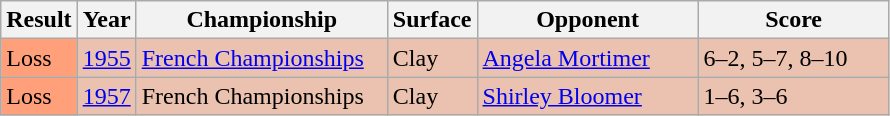<table class="sortable wikitable">
<tr>
<th style="width:40px">Result</th>
<th style="width:30px">Year</th>
<th style="width:160px">Championship</th>
<th style="width:50px">Surface</th>
<th style="width:140px">Opponent</th>
<th style="width:120px" class="unsortable">Score</th>
</tr>
<tr style="background:#ebc2af;">
<td style="background:#FFA07A">Loss</td>
<td><a href='#'>1955</a></td>
<td><a href='#'>French Championships</a></td>
<td>Clay</td>
<td> <a href='#'>Angela Mortimer</a></td>
<td>6–2, 5–7, 8–10</td>
</tr>
<tr style="background:#ebc2af;">
<td style="background:#FFA07A">Loss</td>
<td><a href='#'>1957</a></td>
<td>French Championships</td>
<td>Clay</td>
<td> <a href='#'>Shirley Bloomer</a></td>
<td>1–6, 3–6</td>
</tr>
</table>
